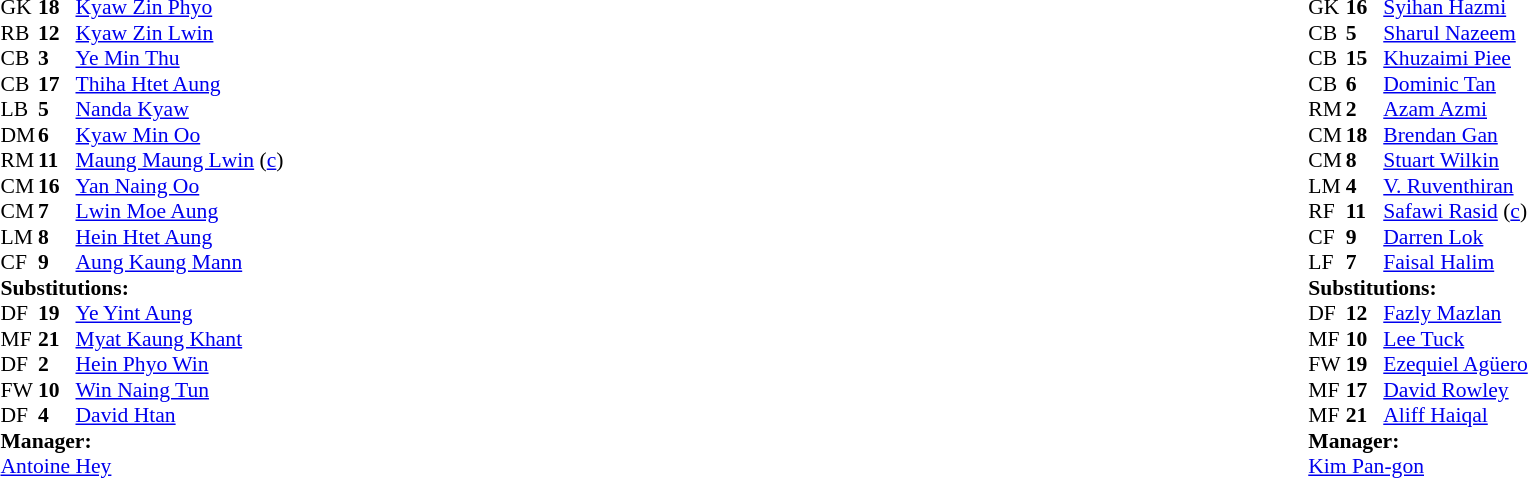<table width="100%">
<tr>
<td valign="top" width="40%"><br><table style="font-size:90%" cellspacing="0" cellpadding="0">
<tr>
<th width=25></th>
<th width=25></th>
</tr>
<tr>
<td>GK</td>
<td><strong>18</strong></td>
<td><a href='#'>Kyaw Zin Phyo</a></td>
<td></td>
</tr>
<tr>
<td>RB</td>
<td><strong>12</strong></td>
<td><a href='#'>Kyaw Zin Lwin</a></td>
<td></td>
<td></td>
</tr>
<tr>
<td>CB</td>
<td><strong>3</strong></td>
<td><a href='#'>Ye Min Thu</a></td>
</tr>
<tr>
<td>CB</td>
<td><strong>17</strong></td>
<td><a href='#'>Thiha Htet Aung</a></td>
<td></td>
</tr>
<tr>
<td>LB</td>
<td><strong>5</strong></td>
<td><a href='#'>Nanda Kyaw</a></td>
<td></td>
<td></td>
</tr>
<tr>
<td>DM</td>
<td><strong>6</strong></td>
<td><a href='#'>Kyaw Min Oo</a></td>
<td></td>
</tr>
<tr>
<td>RM</td>
<td><strong>11</strong></td>
<td><a href='#'>Maung Maung Lwin</a> (<a href='#'>c</a>)</td>
<td></td>
<td></td>
</tr>
<tr>
<td>CM</td>
<td><strong>16</strong></td>
<td><a href='#'>Yan Naing Oo</a></td>
<td></td>
<td></td>
</tr>
<tr>
<td>CM</td>
<td><strong>7</strong></td>
<td><a href='#'>Lwin Moe Aung</a></td>
</tr>
<tr>
<td>LM</td>
<td><strong>8</strong></td>
<td><a href='#'>Hein Htet Aung</a></td>
</tr>
<tr>
<td>CF</td>
<td><strong>9</strong></td>
<td><a href='#'>Aung Kaung Mann</a></td>
<td></td>
<td></td>
</tr>
<tr>
<td colspan=3><strong>Substitutions:</strong></td>
</tr>
<tr>
<td>DF</td>
<td><strong>19</strong></td>
<td><a href='#'>Ye Yint Aung</a></td>
<td></td>
<td></td>
</tr>
<tr>
<td>MF</td>
<td><strong>21</strong></td>
<td><a href='#'>Myat Kaung Khant</a></td>
<td></td>
<td></td>
</tr>
<tr>
<td>DF</td>
<td><strong>2</strong></td>
<td><a href='#'>Hein Phyo Win</a></td>
<td></td>
<td></td>
</tr>
<tr>
<td>FW</td>
<td><strong>10</strong></td>
<td><a href='#'>Win Naing Tun</a></td>
<td></td>
<td></td>
</tr>
<tr>
<td>DF</td>
<td><strong>4</strong></td>
<td><a href='#'>David Htan</a></td>
<td></td>
<td></td>
</tr>
<tr>
<td colspan=3><strong>Manager:</strong></td>
</tr>
<tr>
<td colspan=3> <a href='#'>Antoine Hey</a></td>
</tr>
</table>
</td>
<td valign="top"></td>
<td valign="top" width="50%"><br><table style="font-size:90%; margin:auto" cellspacing="0" cellpadding="0">
<tr>
<th width=25></th>
<th width=25></th>
</tr>
<tr>
<td>GK</td>
<td><strong>16</strong></td>
<td><a href='#'>Syihan Hazmi</a></td>
</tr>
<tr>
<td>CB</td>
<td><strong>5</strong></td>
<td><a href='#'>Sharul Nazeem</a></td>
</tr>
<tr>
<td>CB</td>
<td><strong>15</strong></td>
<td><a href='#'>Khuzaimi Piee</a></td>
<td></td>
<td></td>
</tr>
<tr>
<td>CB</td>
<td><strong>6</strong></td>
<td><a href='#'>Dominic Tan</a></td>
</tr>
<tr>
<td>RM</td>
<td><strong>2</strong></td>
<td><a href='#'>Azam Azmi</a></td>
</tr>
<tr>
<td>CM</td>
<td><strong>18</strong></td>
<td><a href='#'>Brendan Gan</a></td>
</tr>
<tr>
<td>CM</td>
<td><strong>8</strong></td>
<td><a href='#'>Stuart Wilkin</a></td>
</tr>
<tr>
<td>LM</td>
<td><strong>4</strong></td>
<td><a href='#'>V. Ruventhiran</a></td>
<td></td>
<td></td>
</tr>
<tr>
<td>RF</td>
<td><strong>11</strong></td>
<td><a href='#'>Safawi Rasid</a> (<a href='#'>c</a>)</td>
<td></td>
<td></td>
</tr>
<tr>
<td>CF</td>
<td><strong>9</strong></td>
<td><a href='#'>Darren Lok</a></td>
<td></td>
<td></td>
</tr>
<tr>
<td>LF</td>
<td><strong>7</strong></td>
<td><a href='#'>Faisal Halim</a></td>
<td></td>
<td></td>
</tr>
<tr>
<td colspan=3><strong>Substitutions:</strong></td>
</tr>
<tr>
<td>DF</td>
<td><strong>12</strong></td>
<td><a href='#'>Fazly Mazlan</a></td>
<td></td>
<td></td>
</tr>
<tr>
<td>MF</td>
<td><strong>10</strong></td>
<td><a href='#'>Lee Tuck</a></td>
<td></td>
<td></td>
</tr>
<tr>
<td>FW</td>
<td><strong>19</strong></td>
<td><a href='#'>Ezequiel Agüero</a></td>
<td></td>
<td></td>
</tr>
<tr>
<td>MF</td>
<td><strong>17</strong></td>
<td><a href='#'>David Rowley</a></td>
<td></td>
<td></td>
</tr>
<tr>
<td>MF</td>
<td><strong>21</strong></td>
<td><a href='#'>Aliff Haiqal</a></td>
<td></td>
<td></td>
</tr>
<tr>
<td colspan=3><strong>Manager:</strong></td>
</tr>
<tr>
<td colspan=3> <a href='#'>Kim Pan-gon</a></td>
</tr>
</table>
</td>
</tr>
</table>
